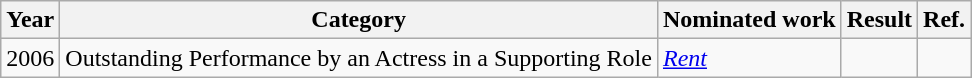<table class="wikitable">
<tr>
<th>Year</th>
<th>Category</th>
<th>Nominated work</th>
<th>Result</th>
<th>Ref.</th>
</tr>
<tr>
<td>2006</td>
<td>Outstanding Performance by an Actress in a Supporting Role</td>
<td><em><a href='#'>Rent</a></em></td>
<td></td>
<td></td>
</tr>
</table>
